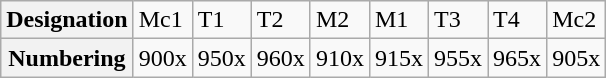<table class="wikitable">
<tr>
<th>Designation</th>
<td>Mc1</td>
<td>T1</td>
<td>T2</td>
<td>M2</td>
<td>M1</td>
<td>T3</td>
<td>T4</td>
<td>Mc2</td>
</tr>
<tr>
<th>Numbering</th>
<td>900x</td>
<td>950x</td>
<td>960x</td>
<td>910x</td>
<td>915x</td>
<td>955x</td>
<td>965x</td>
<td>905x</td>
</tr>
</table>
